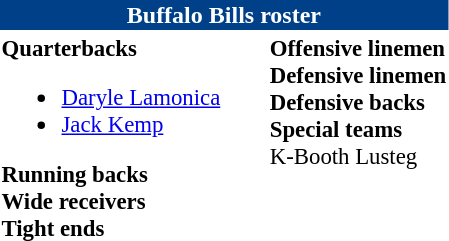<table class="toccolours" style="text-align: left;">
<tr>
<th colspan="7" style="background-color: #004089;color:white;text-align:center;">Buffalo Bills roster</th>
</tr>
<tr>
<td style="font-size: 95%;" valign="top"><strong>Quarterbacks</strong><br><ul><li> <a href='#'>Daryle Lamonica</a></li><li> <a href='#'>Jack Kemp</a></li></ul><strong>Running backs</strong><br><strong>Wide receivers</strong><br><strong>Tight ends</strong></td>
<td style="width: 25px;"></td>
<td style="font-size: 95%;" valign="top"><strong>Offensive linemen</strong><br><strong>Defensive linemen</strong><br><strong>Defensive backs</strong><br><strong>Special teams</strong><br>K-Booth Lusteg</td>
</tr>
<tr>
</tr>
</table>
